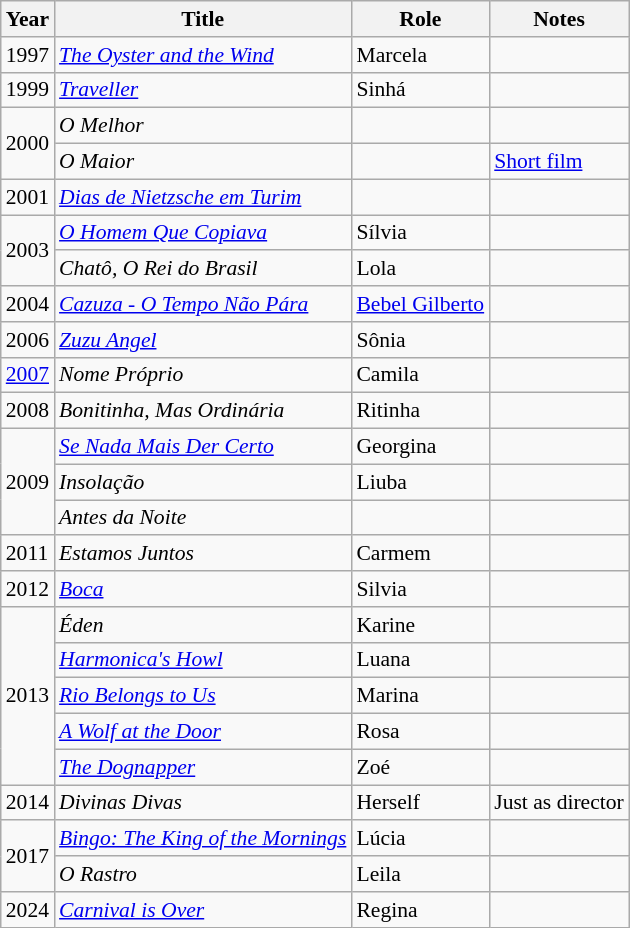<table class="wikitable" style="font-size: 90%;">
<tr>
<th>Year</th>
<th>Title</th>
<th>Role</th>
<th>Notes</th>
</tr>
<tr>
<td>1997</td>
<td><em><a href='#'>The Oyster and the Wind</a></em></td>
<td>Marcela</td>
<td></td>
</tr>
<tr>
<td>1999</td>
<td><em><a href='#'>Traveller</a></em></td>
<td>Sinhá</td>
<td></td>
</tr>
<tr>
<td rowspan="2">2000</td>
<td><em>O Melhor</em></td>
<td></td>
<td></td>
</tr>
<tr>
<td><em>O Maior</em></td>
<td></td>
<td><a href='#'>Short film</a></td>
</tr>
<tr>
<td>2001</td>
<td><em><a href='#'>Dias de Nietzsche em Turim</a></em></td>
<td></td>
<td></td>
</tr>
<tr>
<td rowspan="2">2003</td>
<td><em><a href='#'>O Homem Que Copiava</a></em></td>
<td>Sílvia</td>
<td></td>
</tr>
<tr>
<td><em>Chatô, O Rei do Brasil</em></td>
<td>Lola</td>
<td></td>
</tr>
<tr>
<td>2004</td>
<td><em><a href='#'>Cazuza - O Tempo Não Pára</a></em></td>
<td><a href='#'>Bebel Gilberto</a></td>
<td></td>
</tr>
<tr>
<td>2006</td>
<td><em><a href='#'>Zuzu Angel</a></em></td>
<td>Sônia</td>
<td></td>
</tr>
<tr>
<td><a href='#'>2007</a></td>
<td><em>Nome Próprio</em></td>
<td>Camila</td>
<td></td>
</tr>
<tr>
<td>2008</td>
<td><em>Bonitinha, Mas Ordinária</em></td>
<td>Ritinha</td>
<td></td>
</tr>
<tr>
<td rowspan="3">2009</td>
<td><em><a href='#'>Se Nada Mais Der Certo</a></em></td>
<td>Georgina</td>
<td></td>
</tr>
<tr>
<td><em>Insolação</em></td>
<td>Liuba</td>
<td></td>
</tr>
<tr>
<td><em>Antes da Noite</em></td>
<td></td>
<td></td>
</tr>
<tr>
<td>2011</td>
<td><em>Estamos Juntos</em></td>
<td>Carmem</td>
<td></td>
</tr>
<tr>
<td>2012</td>
<td><em><a href='#'>Boca</a></em></td>
<td>Silvia</td>
<td></td>
</tr>
<tr>
<td rowspan="5">2013</td>
<td><em>Éden</em></td>
<td>Karine</td>
<td></td>
</tr>
<tr>
<td><em><a href='#'>Harmonica's Howl</a></em></td>
<td>Luana</td>
<td></td>
</tr>
<tr>
<td><em><a href='#'>Rio Belongs to Us</a></em></td>
<td>Marina</td>
<td></td>
</tr>
<tr>
<td><em><a href='#'>A Wolf at the Door</a></em></td>
<td>Rosa</td>
<td></td>
</tr>
<tr>
<td><em><a href='#'>The Dognapper</a></em></td>
<td>Zoé</td>
<td></td>
</tr>
<tr>
<td>2014</td>
<td><em>Divinas Divas</em></td>
<td>Herself</td>
<td>Just as director</td>
</tr>
<tr>
<td rowspan="2">2017</td>
<td><em><a href='#'>Bingo: The King of the Mornings</a></em></td>
<td>Lúcia</td>
<td></td>
</tr>
<tr>
<td><em>O Rastro</em></td>
<td>Leila</td>
<td></td>
</tr>
<tr>
<td>2024</td>
<td><em><a href='#'>Carnival is Over</a></em></td>
<td>Regina</td>
</tr>
</table>
